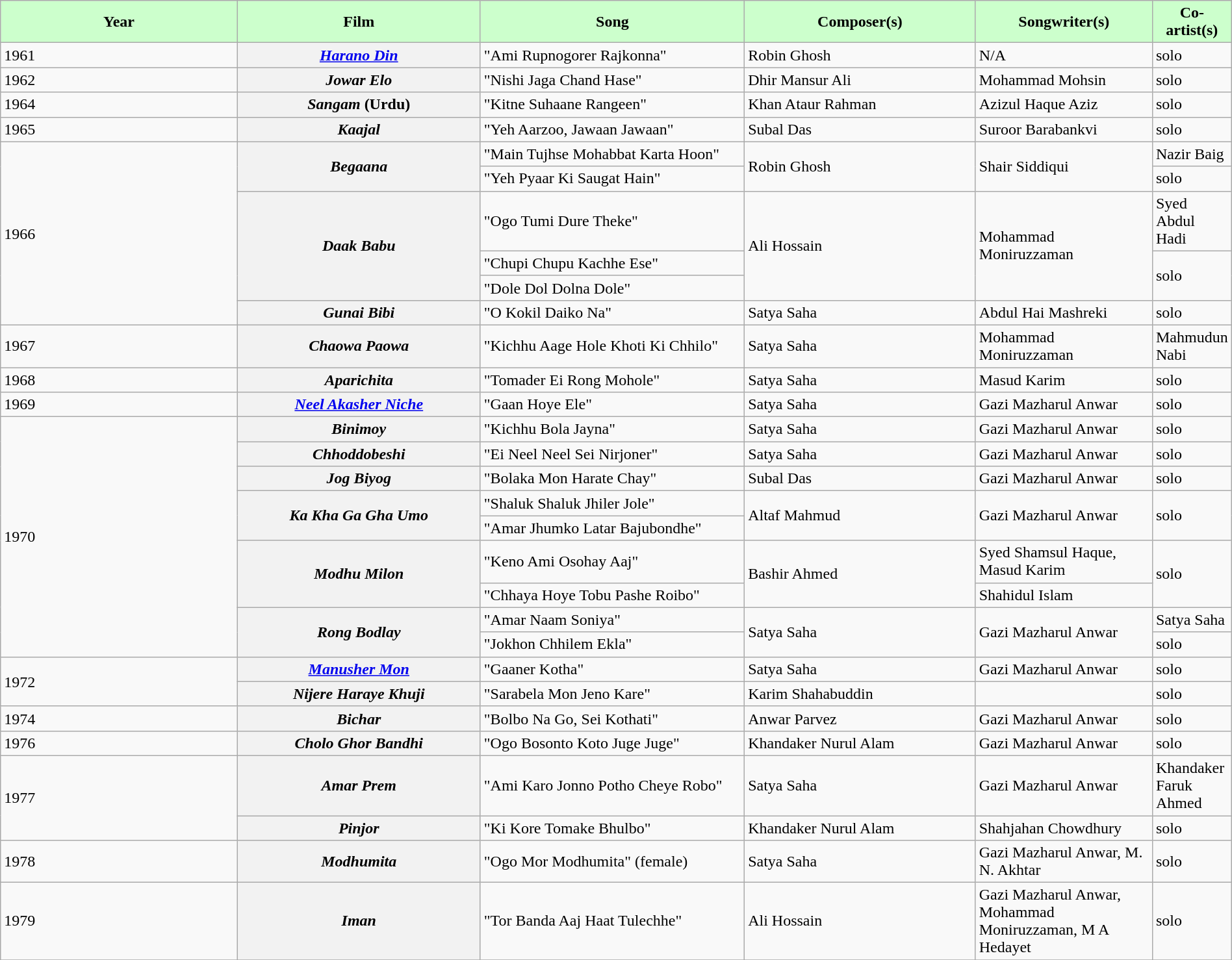<table class="wikitable plainrowheaders" width="100%" textcolor:#000;">
<tr style="background:#cfc; text-align:center;">
<td scope="col" width=21%><strong>Year</strong></td>
<td scope="col" width=21%><strong>Film</strong></td>
<td scope="col" width=23%><strong>Song</strong></td>
<td scope="col" width=20%><strong>Composer(s)</strong></td>
<td scope="col" width=20%><strong>Songwriter(s)</strong></td>
<td scope="col" width=21%><strong>Co-artist(s)</strong></td>
</tr>
<tr>
<td>1961</td>
<th><em><a href='#'>Harano Din</a></em></th>
<td>"Ami Rupnogorer Rajkonna"</td>
<td>Robin Ghosh</td>
<td>N/A</td>
<td>solo</td>
</tr>
<tr>
<td>1962</td>
<th><em>Jowar Elo</em></th>
<td>"Nishi Jaga Chand Hase"</td>
<td>Dhir Mansur Ali</td>
<td>Mohammad Mohsin</td>
<td>solo</td>
</tr>
<tr>
<td>1964</td>
<th><em>Sangam</em> (Urdu)</th>
<td>"Kitne Suhaane Rangeen"</td>
<td>Khan Ataur Rahman</td>
<td>Azizul Haque Aziz</td>
<td>solo</td>
</tr>
<tr>
<td>1965</td>
<th><em>Kaajal</em></th>
<td>"Yeh Aarzoo, Jawaan Jawaan"</td>
<td>Subal Das</td>
<td>Suroor Barabankvi</td>
<td>solo</td>
</tr>
<tr>
<td rowspan=6>1966</td>
<th rowspan=2><em>Begaana</em></th>
<td>"Main Tujhse Mohabbat Karta Hoon"</td>
<td rowspan=2>Robin Ghosh</td>
<td rowspan=2>Shair Siddiqui</td>
<td>Nazir Baig</td>
</tr>
<tr>
<td>"Yeh Pyaar Ki Saugat Hain"</td>
<td>solo</td>
</tr>
<tr>
<th Rowspan=3><em>Daak Babu</em></th>
<td>"Ogo Tumi Dure Theke"</td>
<td rowspan=3>Ali Hossain</td>
<td rowspan=3>Mohammad Moniruzzaman</td>
<td>Syed Abdul Hadi</td>
</tr>
<tr>
<td>"Chupi Chupu Kachhe Ese"</td>
<td Rowspan=2>solo</td>
</tr>
<tr>
<td>"Dole Dol Dolna Dole"</td>
</tr>
<tr>
<th><em>Gunai Bibi</em></th>
<td>"O Kokil Daiko Na"</td>
<td>Satya Saha</td>
<td>Abdul Hai Mashreki</td>
<td>solo</td>
</tr>
<tr>
<td>1967</td>
<th><em>Chaowa Paowa</em></th>
<td>"Kichhu Aage Hole Khoti Ki Chhilo"</td>
<td>Satya Saha</td>
<td>Mohammad Moniruzzaman</td>
<td>Mahmudun Nabi</td>
</tr>
<tr>
<td>1968</td>
<th><em>Aparichita</em></th>
<td>"Tomader Ei Rong Mohole"</td>
<td>Satya Saha</td>
<td>Masud Karim</td>
<td>solo</td>
</tr>
<tr>
<td>1969</td>
<th><em><a href='#'>Neel Akasher Niche</a></em></th>
<td>"Gaan Hoye Ele"</td>
<td>Satya Saha</td>
<td>Gazi Mazharul Anwar</td>
<td>solo</td>
</tr>
<tr>
<td rowspan=9>1970</td>
<th><em>Binimoy</em></th>
<td>"Kichhu Bola Jayna"</td>
<td>Satya Saha</td>
<td>Gazi Mazharul Anwar</td>
<td>solo</td>
</tr>
<tr>
<th><em>Chhoddobeshi</em></th>
<td>"Ei Neel Neel Sei Nirjoner"</td>
<td>Satya Saha</td>
<td>Gazi Mazharul Anwar</td>
<td>solo</td>
</tr>
<tr>
<th><em>Jog Biyog</em></th>
<td>"Bolaka Mon Harate Chay"</td>
<td>Subal Das</td>
<td>Gazi Mazharul Anwar</td>
<td>solo</td>
</tr>
<tr>
<th rowspan=2><em>Ka Kha Ga Gha Umo</em></th>
<td>"Shaluk Shaluk Jhiler Jole"</td>
<td rowspan=2>Altaf Mahmud</td>
<td rowspan=2>Gazi Mazharul Anwar</td>
<td rowspan=2>solo</td>
</tr>
<tr>
<td>"Amar Jhumko Latar Bajubondhe"</td>
</tr>
<tr>
<th rowspan=2><em>Modhu Milon</em></th>
<td>"Keno Ami Osohay Aaj"</td>
<td rowspan=2>Bashir Ahmed</td>
<td rowspan=>Syed Shamsul Haque, Masud Karim</td>
<td rowspan=2>solo</td>
</tr>
<tr>
<td>"Chhaya Hoye Tobu Pashe Roibo"</td>
<td>Shahidul Islam</td>
</tr>
<tr>
<th rowspan=2><em>Rong Bodlay</em></th>
<td>"Amar Naam Soniya"</td>
<td rowspan=2>Satya Saha</td>
<td rowspan=2>Gazi Mazharul Anwar</td>
<td>Satya Saha</td>
</tr>
<tr>
<td>"Jokhon Chhilem Ekla"</td>
<td>solo</td>
</tr>
<tr>
<td rowspan=2>1972</td>
<th><em><a href='#'>Manusher Mon</a></em></th>
<td>"Gaaner Kotha"</td>
<td>Satya Saha</td>
<td>Gazi Mazharul Anwar</td>
<td>solo</td>
</tr>
<tr>
<th><em>Nijere Haraye Khuji</em></th>
<td>"Sarabela Mon Jeno Kare"</td>
<td>Karim Shahabuddin</td>
<td></td>
<td>solo</td>
</tr>
<tr>
<td>1974</td>
<th><em>Bichar</em></th>
<td>"Bolbo Na Go, Sei Kothati"</td>
<td>Anwar Parvez</td>
<td>Gazi Mazharul Anwar</td>
<td>solo</td>
</tr>
<tr>
<td>1976</td>
<th><em>Cholo Ghor Bandhi</em></th>
<td>"Ogo Bosonto Koto Juge Juge"</td>
<td>Khandaker Nurul Alam</td>
<td>Gazi Mazharul Anwar</td>
<td>solo</td>
</tr>
<tr>
<td rowspan=2>1977</td>
<th><em>Amar Prem</em></th>
<td>"Ami Karo Jonno Potho Cheye Robo"</td>
<td>Satya Saha</td>
<td>Gazi Mazharul Anwar</td>
<td>Khandaker Faruk Ahmed</td>
</tr>
<tr>
<th><em>Pinjor</em></th>
<td>"Ki Kore Tomake Bhulbo"</td>
<td>Khandaker Nurul Alam</td>
<td>Shahjahan Chowdhury</td>
<td>solo</td>
</tr>
<tr>
<td>1978</td>
<th><em>Modhumita</em></th>
<td>"Ogo Mor Modhumita" (female)</td>
<td>Satya Saha</td>
<td>Gazi Mazharul Anwar, M. N. Akhtar</td>
<td>solo</td>
</tr>
<tr>
<td>1979</td>
<th><em>Iman</em></th>
<td>"Tor Banda Aaj Haat Tulechhe"</td>
<td>Ali Hossain</td>
<td>Gazi Mazharul Anwar, Mohammad Moniruzzaman, M A Hedayet</td>
<td>solo</td>
</tr>
<tr>
</tr>
</table>
